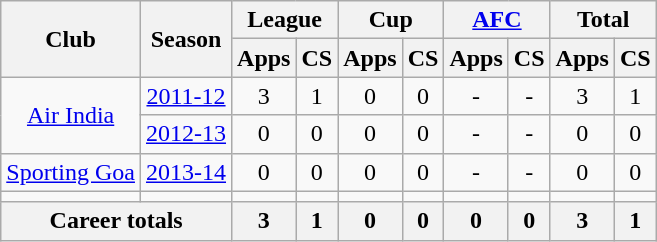<table class="wikitable" style="text-align: center;">
<tr>
<th rowspan="2">Club</th>
<th rowspan="2">Season</th>
<th colspan="2">League</th>
<th colspan="2">Cup</th>
<th colspan="2"><a href='#'>AFC</a></th>
<th colspan="2">Total</th>
</tr>
<tr>
<th>Apps</th>
<th>CS</th>
<th>Apps</th>
<th>CS</th>
<th>Apps</th>
<th>CS</th>
<th>Apps</th>
<th>CS</th>
</tr>
<tr>
<td rowspan="2" style="text-align:center;"><a href='#'>Air India</a></td>
<td><a href='#'>2011-12</a></td>
<td>3</td>
<td>1</td>
<td>0</td>
<td>0</td>
<td>-</td>
<td>-</td>
<td>3</td>
<td>1</td>
</tr>
<tr>
<td><a href='#'>2012-13</a></td>
<td>0</td>
<td>0</td>
<td>0</td>
<td>0</td>
<td>-</td>
<td>-</td>
<td>0</td>
<td>0</td>
</tr>
<tr>
<td><a href='#'>Sporting Goa</a></td>
<td><a href='#'>2013-14</a></td>
<td>0</td>
<td>0</td>
<td>0</td>
<td>0</td>
<td>-</td>
<td>-</td>
<td>0</td>
<td>0</td>
</tr>
<tr>
<td></td>
<td></td>
<td></td>
<td></td>
<td></td>
<td></td>
<td></td>
<td></td>
<td></td>
<td></td>
</tr>
<tr>
<th colspan="2">Career totals</th>
<th>3</th>
<th>1</th>
<th>0</th>
<th>0</th>
<th>0</th>
<th>0</th>
<th>3</th>
<th>1</th>
</tr>
</table>
